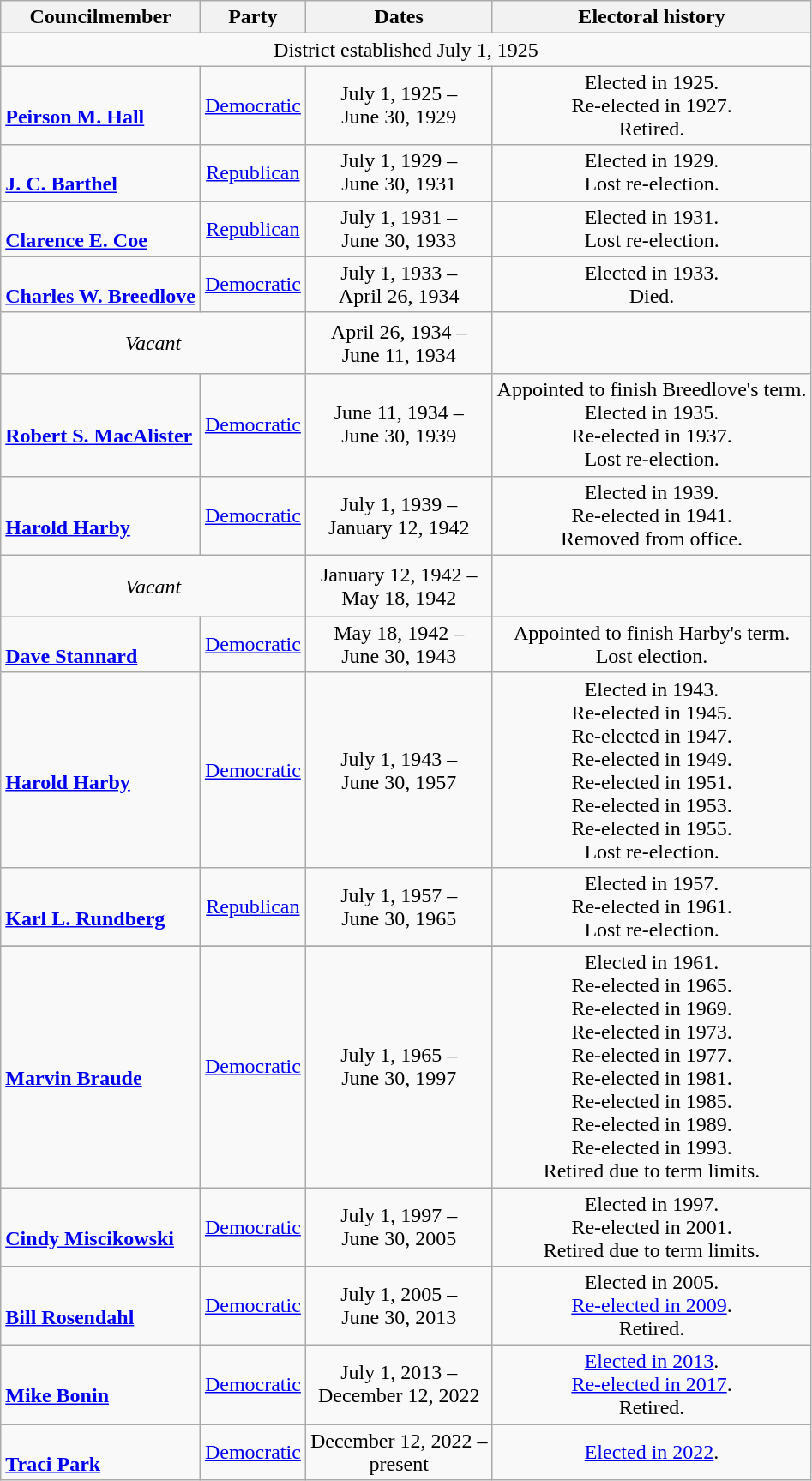<table class="wikitable" style="text-align:center;">
<tr>
<th>Councilmember</th>
<th>Party</th>
<th>Dates</th>
<th>Electoral history</th>
</tr>
<tr>
<td colspan="4">District established July 1, 1925</td>
</tr>
<tr>
<td align=left> <br> <strong><a href='#'>Peirson M. Hall</a></strong><br> </td>
<td><a href='#'>Democratic</a></td>
<td nowrap>July 1, 1925 –<br> June 30, 1929</td>
<td>Elected in 1925. <br> Re-elected in 1927. <br> Retired.</td>
</tr>
<tr>
<td align=left> <br> <strong><a href='#'>J. C. Barthel</a></strong><br></td>
<td><a href='#'>Republican</a></td>
<td nowrap>July 1, 1929 –<br> June 30, 1931</td>
<td>Elected in 1929. <br> Lost re-election.</td>
</tr>
<tr>
<td align=left> <br> <strong><a href='#'>Clarence E. Coe</a></strong><br></td>
<td><a href='#'>Republican</a></td>
<td nowrap>July 1, 1931 –<br> June 30, 1933</td>
<td>Elected in 1931. <br> Lost re-election.</td>
</tr>
<tr>
<td align=left> <br> <strong><a href='#'>Charles W. Breedlove</a></strong><br></td>
<td><a href='#'>Democratic</a></td>
<td nowrap>July 1, 1933 –<br> April 26, 1934</td>
<td>Elected in 1933. <br> Died.</td>
</tr>
<tr style="height:3em">
<td colspan=2><em>Vacant</em></td>
<td nowrap>April 26, 1934 –<br>June 11, 1934</td>
<td></td>
</tr>
<tr>
<td align=left> <br> <strong><a href='#'>Robert S. MacAlister</a></strong><br></td>
<td><a href='#'>Democratic</a></td>
<td nowrap>June 11, 1934 –<br> June 30, 1939</td>
<td>Appointed to finish Breedlove's term. <br> Elected in 1935. <br> Re-elected in 1937. <br> Lost re-election.</td>
</tr>
<tr>
<td align=left> <br> <strong><a href='#'>Harold Harby</a></strong><br></td>
<td><a href='#'>Democratic</a></td>
<td nowrap>July 1, 1939 –<br> January 12, 1942</td>
<td>Elected in 1939. <br> Re-elected in 1941. <br> Removed from office.</td>
</tr>
<tr style="height:3em">
<td colspan=2><em>Vacant</em></td>
<td nowrap>January 12, 1942 –<br>May 18, 1942</td>
<td></td>
</tr>
<tr>
<td align=left> <br> <strong><a href='#'>Dave Stannard</a></strong><br></td>
<td><a href='#'>Democratic</a></td>
<td nowrap>May 18, 1942 –<br> June 30, 1943</td>
<td>Appointed to finish Harby's term. <br> Lost election.</td>
</tr>
<tr>
<td align=left> <br> <strong><a href='#'>Harold Harby</a></strong><br></td>
<td><a href='#'>Democratic</a></td>
<td nowrap>July 1, 1943 –<br> June 30, 1957</td>
<td>Elected in 1943. <br> Re-elected in 1945. <br> Re-elected in 1947. <br> Re-elected in 1949. <br> Re-elected in 1951. <br> Re-elected in 1953. <br>Re-elected in 1955. <br> Lost re-election.</td>
</tr>
<tr>
<td align=left rowspan=1> <br> <strong><a href='#'>Karl L. Rundberg</a></strong><br></td>
<td rowspan=1 ><a href='#'>Republican</a></td>
<td rowspan=1 nowrap>July 1, 1957 –<br> June 30, 1965</td>
<td rowspan=1>Elected in 1957. <br> Re-elected in 1961. <br> Lost re-election.</td>
</tr>
<tr>
</tr>
<tr>
<td align=left> <br> <strong><a href='#'>Marvin Braude</a></strong><br></td>
<td><a href='#'>Democratic</a></td>
<td nowrap>July 1, 1965 –<br> June 30, 1997</td>
<td>Elected in 1961. <br> Re-elected in 1965. <br> Re-elected in 1969. <br> Re-elected in 1973. <br> Re-elected in 1977. <br> Re-elected in 1981. <br> Re-elected in 1985. <br> Re-elected in 1989. <br> Re-elected in 1993. <br> Retired due to term limits.</td>
</tr>
<tr>
<td align=left> <br> <strong><a href='#'>Cindy Miscikowski</a></strong><br></td>
<td><a href='#'>Democratic</a></td>
<td nowrap>July 1, 1997 –<br> June 30, 2005</td>
<td>Elected in 1997. <br> Re-elected in 2001. <br> Retired due to term limits.</td>
</tr>
<tr>
<td align=left> <br> <strong><a href='#'>Bill Rosendahl</a></strong><br></td>
<td><a href='#'>Democratic</a></td>
<td nowrap>July 1, 2005 –<br> June 30, 2013</td>
<td>Elected in 2005. <br> <a href='#'>Re-elected in 2009</a>. <br> Retired.</td>
</tr>
<tr>
<td align=left> <br> <strong><a href='#'>Mike Bonin</a></strong><br></td>
<td><a href='#'>Democratic</a></td>
<td nowrap>July 1, 2013 –<br> December 12, 2022</td>
<td><a href='#'>Elected in 2013</a>. <br> <a href='#'>Re-elected in 2017</a>. <br> Retired.</td>
</tr>
<tr>
<td align=left> <br> <strong><a href='#'>Traci Park</a></strong><br></td>
<td><a href='#'>Democratic</a></td>
<td nowrap>December 12, 2022 –<br>present</td>
<td><a href='#'>Elected in 2022</a>.</td>
</tr>
</table>
